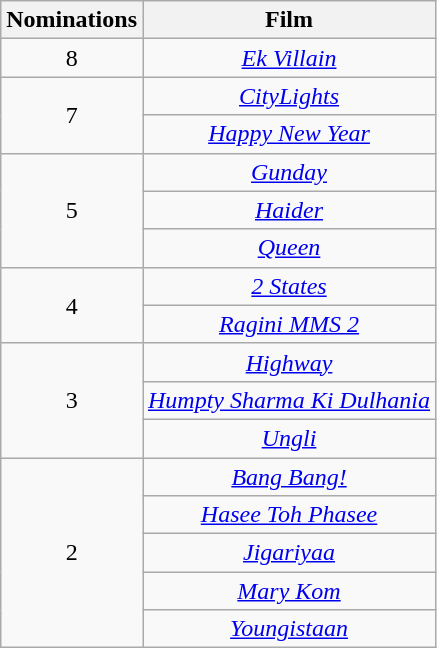<table class="wikitable" rowspan="2" style="text-align:center;">
<tr>
<th scope="col" style="width:55px;">Nominations</th>
<th scope="col" style="text-align:center;">Film</th>
</tr>
<tr>
<td>8</td>
<td><em><a href='#'>Ek Villain</a></em></td>
</tr>
<tr>
<td rowspan=2>7</td>
<td><em><a href='#'>CityLights</a></em></td>
</tr>
<tr>
<td><em><a href='#'>Happy New Year</a></em></td>
</tr>
<tr>
<td rowspan="3">5</td>
<td><em><a href='#'>Gunday</a></em></td>
</tr>
<tr>
<td><em><a href='#'>Haider</a></em></td>
</tr>
<tr>
<td><em><a href='#'>Queen</a></em></td>
</tr>
<tr>
<td rowspan="2">4</td>
<td><em><a href='#'>2 States</a></em></td>
</tr>
<tr>
<td><em><a href='#'>Ragini MMS 2</a></em></td>
</tr>
<tr>
<td rowspan="3">3</td>
<td><em><a href='#'>Highway</a></em></td>
</tr>
<tr>
<td><em><a href='#'>Humpty Sharma Ki Dulhania</a></em></td>
</tr>
<tr>
<td><em><a href='#'>Ungli</a></em></td>
</tr>
<tr>
<td rowspan="5">2</td>
<td><em><a href='#'>Bang Bang!</a></em></td>
</tr>
<tr>
<td><em><a href='#'>Hasee Toh Phasee</a></em></td>
</tr>
<tr>
<td><em><a href='#'>Jigariyaa</a></em></td>
</tr>
<tr>
<td><em><a href='#'>Mary Kom</a></em></td>
</tr>
<tr>
<td><em><a href='#'>Youngistaan</a></em></td>
</tr>
</table>
